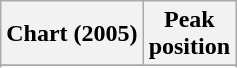<table class="wikitable sortable plainrowheaders" style="text-align:center">
<tr>
<th scope="col">Chart (2005)</th>
<th scope="col">Peak<br>position</th>
</tr>
<tr>
</tr>
<tr>
</tr>
<tr>
</tr>
<tr>
</tr>
<tr>
</tr>
<tr>
</tr>
<tr>
</tr>
<tr>
</tr>
<tr>
</tr>
<tr>
</tr>
</table>
